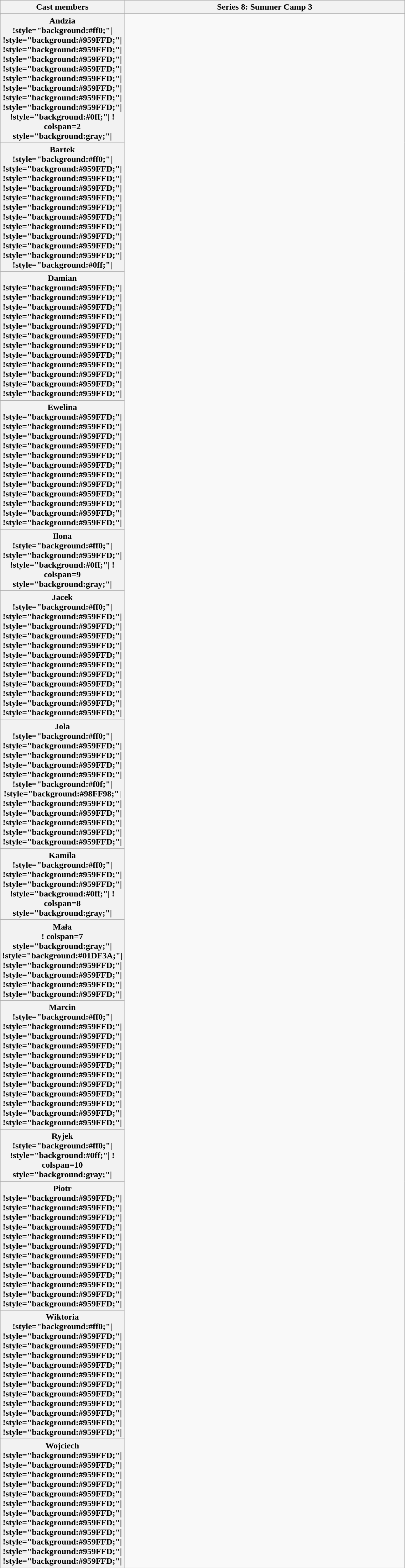<table class="wikitable" style="text-align:center; width:60%;">
<tr>
<th rowspan=2 style="width:15%;">Cast members</th>
<th colspan=12 style="text-align:center;">Series 8: Summer Camp 3</th>
</tr>
<tr>
</tr>
<tr>
<th>Andzia<br>!style="background:#ff0;"|
!style="background:#959FFD;"|
!style="background:#959FFD;"|
!style="background:#959FFD;"|
!style="background:#959FFD;"|
!style="background:#959FFD;"|
!style="background:#959FFD;"|
!style="background:#959FFD;"|
!style="background:#959FFD;"|
!style="background:#0ff;"|
! colspan=2 style="background:gray;"|</th>
</tr>
<tr>
<th>Bartek<br>!style="background:#ff0;"|
!style="background:#959FFD;"|
!style="background:#959FFD;"|
!style="background:#959FFD;"|
!style="background:#959FFD;"|
!style="background:#959FFD;"|
!style="background:#959FFD;"|
!style="background:#959FFD;"|
!style="background:#959FFD;"|
!style="background:#959FFD;"|
!style="background:#959FFD;"|
!style="background:#0ff;"|</th>
</tr>
<tr>
<th>Damian<br>!style="background:#959FFD;"|
!style="background:#959FFD;"|
!style="background:#959FFD;"|
!style="background:#959FFD;"|
!style="background:#959FFD;"|
!style="background:#959FFD;"|
!style="background:#959FFD;"|
!style="background:#959FFD;"|
!style="background:#959FFD;"|
!style="background:#959FFD;"|
!style="background:#959FFD;"|
!style="background:#959FFD;"|</th>
</tr>
<tr>
<th>Ewelina<br>!style="background:#959FFD;"|
!style="background:#959FFD;"|
!style="background:#959FFD;"|
!style="background:#959FFD;"|
!style="background:#959FFD;"|
!style="background:#959FFD;"|
!style="background:#959FFD;"|
!style="background:#959FFD;"|
!style="background:#959FFD;"|
!style="background:#959FFD;"|
!style="background:#959FFD;"|
!style="background:#959FFD;"|</th>
</tr>
<tr>
<th>Ilona<br>!style="background:#ff0;"|
!style="background:#959FFD;"|
!style="background:#0ff;"|
! colspan=9 style="background:gray;"|</th>
</tr>
<tr>
<th>Jacek<br>!style="background:#ff0;"|
!style="background:#959FFD;"|
!style="background:#959FFD;"|
!style="background:#959FFD;"|
!style="background:#959FFD;"|
!style="background:#959FFD;"|
!style="background:#959FFD;"|
!style="background:#959FFD;"|
!style="background:#959FFD;"|
!style="background:#959FFD;"|
!style="background:#959FFD;"|
!style="background:#959FFD;"|</th>
</tr>
<tr>
<th>Jola<br>!style="background:#ff0;"|
!style="background:#959FFD;"|
!style="background:#959FFD;"|
!style="background:#959FFD;"|
!style="background:#959FFD;"|
!style="background:#f0f;"|
!style="background:#98FF98;"|
!style="background:#959FFD;"|
!style="background:#959FFD;"|
!style="background:#959FFD;"|
!style="background:#959FFD;"|
!style="background:#959FFD;"|</th>
</tr>
<tr>
<th>Kamila<br>!style="background:#ff0;"|
!style="background:#959FFD;"|
!style="background:#959FFD;"|
!style="background:#0ff;"|
! colspan=8 style="background:gray;"|</th>
</tr>
<tr>
<th>Mała<br>! colspan=7 style="background:gray;"|
!style="background:#01DF3A;"|
!style="background:#959FFD;"|
!style="background:#959FFD;"|
!style="background:#959FFD;"|
!style="background:#959FFD;"|</th>
</tr>
<tr>
<th>Marcin<br>!style="background:#ff0;"|
!style="background:#959FFD;"|
!style="background:#959FFD;"|
!style="background:#959FFD;"|
!style="background:#959FFD;"|
!style="background:#959FFD;"|
!style="background:#959FFD;"|
!style="background:#959FFD;"|
!style="background:#959FFD;"|
!style="background:#959FFD;"|
!style="background:#959FFD;"|
!style="background:#959FFD;"|</th>
</tr>
<tr>
<th>Ryjek<br>!style="background:#ff0;"|
!style="background:#0ff;"|
! colspan=10 style="background:gray;"|</th>
</tr>
<tr>
<th>Piotr<br>!style="background:#959FFD;"|
!style="background:#959FFD;"|
!style="background:#959FFD;"|
!style="background:#959FFD;"|
!style="background:#959FFD;"|
!style="background:#959FFD;"|
!style="background:#959FFD;"|
!style="background:#959FFD;"|
!style="background:#959FFD;"|
!style="background:#959FFD;"|
!style="background:#959FFD;"|
!style="background:#959FFD;"|</th>
</tr>
<tr>
<th>Wiktoria<br>!style="background:#ff0;"|
!style="background:#959FFD;"|
!style="background:#959FFD;"|
!style="background:#959FFD;"|
!style="background:#959FFD;"|
!style="background:#959FFD;"|
!style="background:#959FFD;"|
!style="background:#959FFD;"|
!style="background:#959FFD;"|
!style="background:#959FFD;"|
!style="background:#959FFD;"|
!style="background:#959FFD;"|</th>
</tr>
<tr>
<th>Wojciech<br>!style="background:#959FFD;"|
!style="background:#959FFD;"|
!style="background:#959FFD;"|
!style="background:#959FFD;"|
!style="background:#959FFD;"|
!style="background:#959FFD;"|
!style="background:#959FFD;"|
!style="background:#959FFD;"|
!style="background:#959FFD;"|
!style="background:#959FFD;"|
!style="background:#959FFD;"|
!style="background:#959FFD;"|</th>
</tr>
<tr>
</tr>
</table>
